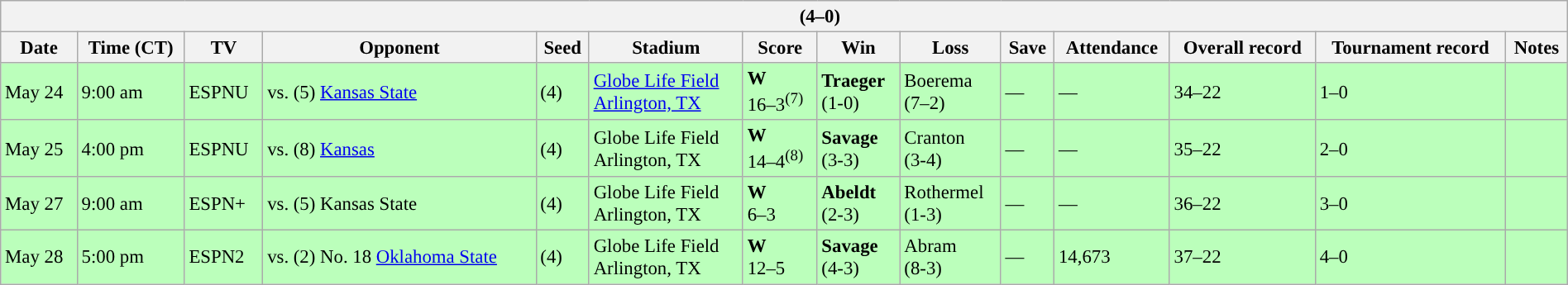<table class="wikitable collapsible" style="margin:auto; font-size:95%; width:100%">
<tr>
<th colspan=15 style="padding-left:4em;"> (4–0)</th>
</tr>
<tr>
<th>Date</th>
<th>Time (CT)</th>
<th>TV</th>
<th>Opponent</th>
<th>Seed</th>
<th>Stadium</th>
<th>Score</th>
<th>Win</th>
<th>Loss</th>
<th>Save</th>
<th>Attendance</th>
<th>Overall record</th>
<th>Tournament record</th>
<th>Notes</th>
</tr>
<tr bgcolor="bbffbb">
<td>May 24</td>
<td>9:00 am</td>
<td>ESPNU</td>
<td>vs. (5) <a href='#'>Kansas State</a></td>
<td>(4)</td>
<td><a href='#'>Globe Life Field</a><br><a href='#'>Arlington, TX</a></td>
<td><strong>W</strong><br>16–3<sup>(7)</sup></td>
<td><strong>Traeger</strong><br>(1-0)</td>
<td>Boerema<br>(7–2)</td>
<td>—</td>
<td>—</td>
<td>34–22</td>
<td>1–0</td>
<td><br></td>
</tr>
<tr bgcolor="bbffbb">
<td>May 25</td>
<td>4:00 pm</td>
<td>ESPNU</td>
<td>vs. (8) <a href='#'>Kansas</a></td>
<td>(4)</td>
<td>Globe Life Field<br>Arlington, TX</td>
<td><strong>W</strong><br>14–4<sup>(8)</sup></td>
<td><strong>Savage</strong><br>(3-3)</td>
<td>Cranton<br>(3-4)</td>
<td>—</td>
<td>—</td>
<td>35–22</td>
<td>2–0</td>
<td><br></td>
</tr>
<tr bgcolor="bbffbb">
<td>May 27</td>
<td>9:00 am</td>
<td>ESPN+</td>
<td>vs. (5) Kansas State</td>
<td>(4)</td>
<td>Globe Life Field<br>Arlington, TX</td>
<td><strong>W</strong><br>6–3</td>
<td><strong>Abeldt</strong><br>(2-3)</td>
<td>Rothermel<br>(1-3)</td>
<td>—</td>
<td>—</td>
<td>36–22</td>
<td>3–0</td>
<td><br></td>
</tr>
<tr bgcolor="bbffbb">
<td>May 28</td>
<td>5:00 pm</td>
<td>ESPN2</td>
<td>vs. (2) No. 18 <a href='#'>Oklahoma State</a></td>
<td>(4)</td>
<td>Globe Life Field<br>Arlington, TX</td>
<td><strong>W</strong><br>12–5</td>
<td><strong>Savage</strong><br>(4-3)</td>
<td>Abram<br>(8-3)</td>
<td>—</td>
<td>14,673</td>
<td>37–22</td>
<td>4–0</td>
<td><br></td>
</tr>
</table>
